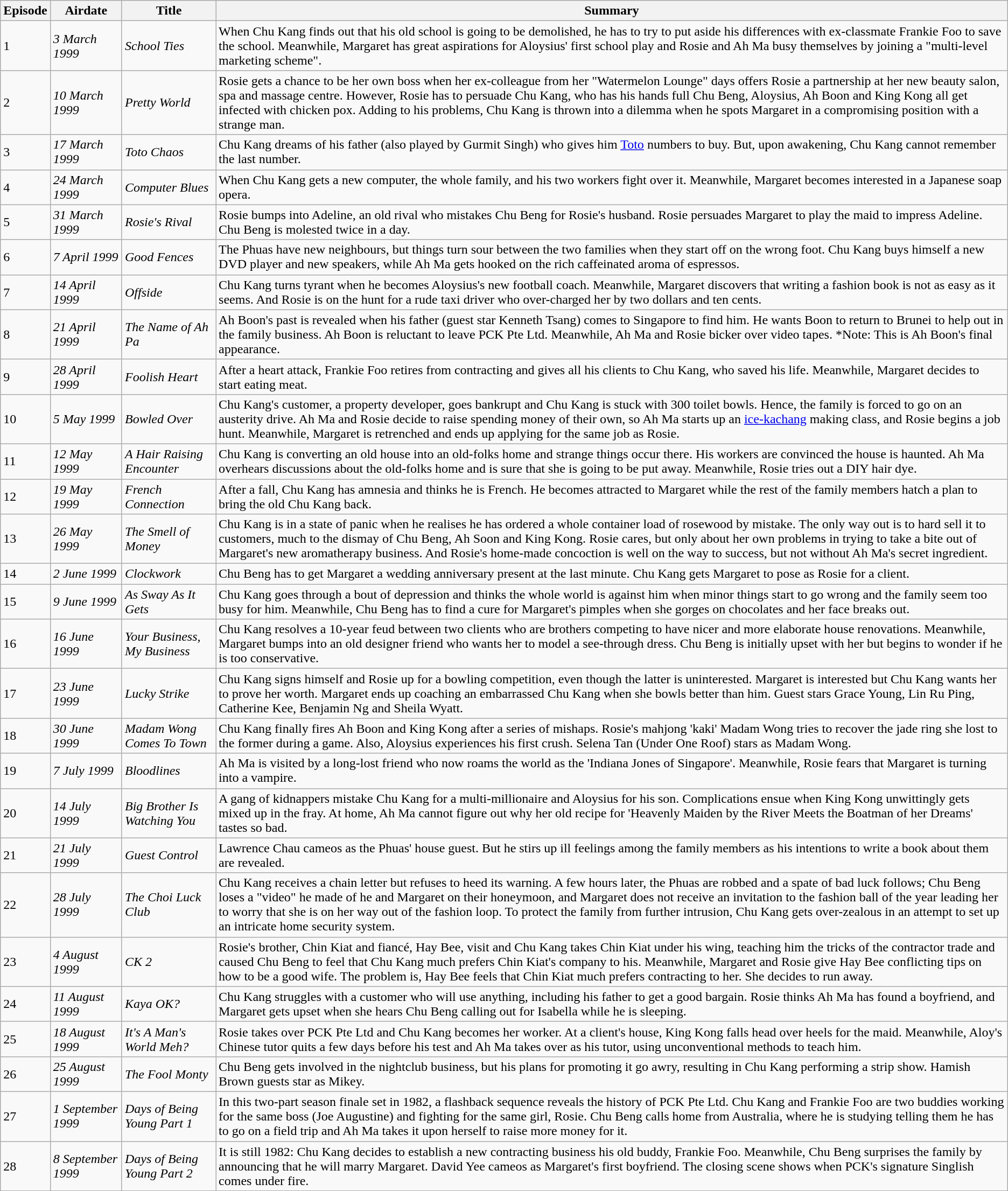<table class="wikitable">
<tr>
<th>Episode</th>
<th>Airdate</th>
<th>Title</th>
<th>Summary</th>
</tr>
<tr>
<td>1</td>
<td><em>3 March 1999</em></td>
<td><em>School Ties</em></td>
<td>When Chu Kang finds out that his old school is going to be demolished, he has to try to put aside his differences with ex-classmate Frankie Foo to save the school. Meanwhile, Margaret has great aspirations for Aloysius' first school play and Rosie and Ah Ma busy themselves by joining a "multi-level marketing scheme".</td>
</tr>
<tr>
<td>2</td>
<td><em>10 March 1999</em></td>
<td><em>Pretty World</em></td>
<td>Rosie gets a chance to be her own boss when her ex-colleague from her "Watermelon Lounge" days offers Rosie a partnership at her new beauty salon, spa and massage centre. However, Rosie has to persuade Chu Kang, who has his hands full Chu Beng, Aloysius, Ah Boon and King Kong all get infected with chicken pox. Adding to his problems, Chu Kang is thrown into a dilemma when he spots Margaret in a compromising position with a strange man.</td>
</tr>
<tr>
<td>3</td>
<td><em>17 March 1999</em></td>
<td><em>Toto Chaos</em></td>
<td>Chu Kang dreams of his father (also played by Gurmit Singh) who gives him <a href='#'>Toto</a> numbers to buy. But, upon awakening, Chu Kang cannot remember the last number.</td>
</tr>
<tr>
<td>4</td>
<td><em>24 March 1999</em></td>
<td><em>Computer Blues</em></td>
<td>When Chu Kang gets a new computer, the whole family, and his two workers fight over it. Meanwhile, Margaret becomes interested in a Japanese soap opera.</td>
</tr>
<tr>
<td>5</td>
<td><em>31 March 1999</em></td>
<td><em>Rosie's Rival</em></td>
<td>Rosie bumps into Adeline, an old rival who mistakes Chu Beng for Rosie's husband. Rosie persuades Margaret to play the maid to impress Adeline. Chu Beng is molested twice in a day.</td>
</tr>
<tr>
<td>6</td>
<td><em>7 April 1999</em></td>
<td><em>Good Fences</em></td>
<td>The Phuas have new neighbours, but things turn sour between the two families when they start off on the wrong foot. Chu Kang buys himself a new DVD player and new speakers, while Ah Ma gets hooked on the rich caffeinated aroma of espressos.</td>
</tr>
<tr>
<td>7</td>
<td><em>14 April 1999</em></td>
<td><em>Offside</em></td>
<td>Chu Kang turns tyrant when he becomes Aloysius's new football coach. Meanwhile, Margaret discovers that writing a fashion book is not as easy as it seems. And Rosie is on the hunt for a rude taxi driver who over-charged her by two dollars and ten cents.</td>
</tr>
<tr>
<td>8</td>
<td><em>21 April 1999</em></td>
<td><em>The Name of Ah Pa</em></td>
<td>Ah Boon's past is revealed when his father (guest star Kenneth Tsang) comes to Singapore to find him. He wants Boon to return to Brunei to help out in the family business. Ah Boon is reluctant to leave PCK Pte Ltd. Meanwhile, Ah Ma and Rosie bicker over video tapes. *Note: This is Ah Boon's final appearance.</td>
</tr>
<tr>
<td>9</td>
<td><em>28 April 1999</em></td>
<td><em>Foolish Heart</em></td>
<td>After a heart attack, Frankie Foo retires from contracting and gives all his clients to Chu Kang, who saved his life. Meanwhile, Margaret decides to start eating meat.</td>
</tr>
<tr>
<td>10</td>
<td><em>5 May 1999</em></td>
<td><em>Bowled Over</em></td>
<td>Chu Kang's customer, a property developer, goes bankrupt and Chu Kang is stuck with 300 toilet bowls. Hence, the family is forced to go on an austerity drive. Ah Ma and Rosie decide to raise spending money of their own, so Ah Ma starts up an <a href='#'>ice-kachang</a> making class, and Rosie begins a job hunt. Meanwhile, Margaret is retrenched and ends up applying for the same job as Rosie.</td>
</tr>
<tr>
<td>11</td>
<td><em>12 May 1999</em></td>
<td><em>A Hair Raising Encounter</em></td>
<td>Chu Kang is converting an old house into an old-folks home and strange things occur there. His workers are convinced the house is haunted. Ah Ma overhears discussions about the old-folks home and is sure that she is going to be put away. Meanwhile, Rosie tries out a DIY hair dye.</td>
</tr>
<tr>
<td>12</td>
<td><em>19 May 1999</em></td>
<td><em>French Connection</em></td>
<td>After a fall, Chu Kang has amnesia and thinks he is French. He becomes attracted to Margaret while the rest of the family members hatch a plan to bring the old Chu Kang back.</td>
</tr>
<tr>
<td>13</td>
<td><em>26 May 1999</em></td>
<td><em>The Smell of Money</em></td>
<td>Chu Kang is in a state of panic when he realises he has ordered a whole container load of rosewood by mistake. The only way out is to hard sell it to customers, much to the dismay of Chu Beng, Ah Soon and King Kong. Rosie cares, but only about her own problems in trying to take a bite out of Margaret's new aromatherapy business. And Rosie's home-made concoction is well on the way to success, but not without Ah Ma's secret ingredient.</td>
</tr>
<tr>
<td>14</td>
<td><em>2 June 1999</em></td>
<td><em>Clockwork</em></td>
<td>Chu Beng has to get Margaret a wedding anniversary present at the last minute. Chu Kang gets Margaret to pose as Rosie for a client.</td>
</tr>
<tr>
<td>15</td>
<td><em>9 June 1999</em></td>
<td><em>As Sway As It Gets</em></td>
<td>Chu Kang goes through a bout of depression and thinks the whole world is against him when minor things start to go wrong and the family seem too busy for him. Meanwhile, Chu Beng has to find a cure for Margaret's pimples when she gorges on chocolates and her face breaks out.</td>
</tr>
<tr>
<td>16</td>
<td><em>16 June 1999</em></td>
<td><em>Your Business, My Business</em></td>
<td>Chu Kang resolves a 10-year feud between two clients who are brothers competing to have nicer and more elaborate house renovations. Meanwhile, Margaret bumps into an old designer friend who wants her to model a see-through dress. Chu Beng is initially upset with her but begins to wonder if he is too conservative.</td>
</tr>
<tr>
<td>17</td>
<td><em>23 June 1999</em></td>
<td><em>Lucky Strike</em></td>
<td>Chu Kang signs himself and Rosie up for a bowling competition, even though the latter is uninterested. Margaret is interested but Chu Kang wants her to prove her worth. Margaret ends up coaching an embarrassed Chu Kang when she bowls better than him. Guest stars Grace Young, Lin Ru Ping, Catherine Kee, Benjamin Ng and Sheila Wyatt.</td>
</tr>
<tr>
<td>18</td>
<td><em>30 June 1999</em></td>
<td><em>Madam Wong Comes To Town</em></td>
<td>Chu Kang finally fires Ah Boon and King Kong after a series of mishaps. Rosie's mahjong 'kaki' Madam Wong tries to recover the jade ring she lost to the former during a game. Also, Aloysius experiences his first crush.  Selena Tan (Under One Roof) stars as Madam Wong.</td>
</tr>
<tr>
<td>19</td>
<td><em>7 July 1999</em></td>
<td><em>Bloodlines</em></td>
<td>Ah Ma is visited by a long-lost friend who now roams the world as the 'Indiana Jones of Singapore'. Meanwhile, Rosie fears that Margaret is turning into a vampire.</td>
</tr>
<tr>
<td>20</td>
<td><em>14 July 1999</em></td>
<td><em>Big Brother Is Watching You</em></td>
<td>A gang of kidnappers mistake Chu Kang for a multi-millionaire and Aloysius for his son. Complications ensue when King Kong unwittingly gets mixed up in the fray. At home, Ah Ma cannot figure out why her old recipe for 'Heavenly Maiden by the River Meets the Boatman of her Dreams' tastes so bad.</td>
</tr>
<tr>
<td>21</td>
<td><em>21 July 1999</em></td>
<td><em>Guest Control</em></td>
<td>Lawrence Chau cameos as the Phuas' house guest. But he stirs up ill feelings among the family members as his intentions to write a book about them are revealed.</td>
</tr>
<tr>
<td>22</td>
<td><em>28 July 1999</em></td>
<td><em>The Choi Luck Club</em></td>
<td>Chu Kang receives a chain letter but refuses to heed its warning. A few hours later, the Phuas are robbed and a spate of bad luck follows; Chu Beng loses a "video" he made of he and Margaret on their honeymoon, and Margaret does not receive an invitation to the fashion ball of the year leading her to worry that she is on her way out of the fashion loop. To protect the family from further intrusion, Chu Kang gets over-zealous in an attempt to set up an intricate home security system.</td>
</tr>
<tr>
<td>23</td>
<td><em>4 August 1999</em></td>
<td><em>CK 2</em></td>
<td>Rosie's brother, Chin Kiat and fiancé, Hay Bee, visit and Chu Kang takes Chin Kiat under his wing, teaching him the tricks of the contractor trade and caused Chu Beng to feel that Chu Kang much prefers Chin Kiat's company to his. Meanwhile, Margaret and Rosie give Hay Bee conflicting tips on how to be a good wife. The problem is, Hay Bee feels that Chin Kiat much prefers contracting to her. She decides to run away.</td>
</tr>
<tr>
<td>24</td>
<td><em>11 August 1999</em></td>
<td><em>Kaya OK?</em></td>
<td>Chu Kang struggles with a customer who will use anything, including his father to get a good bargain. Rosie thinks Ah Ma has found a boyfriend, and Margaret gets upset when she hears Chu Beng calling out for Isabella while he is sleeping.</td>
</tr>
<tr>
<td>25</td>
<td><em>18 August 1999</em></td>
<td><em>It's A Man's World Meh?</em></td>
<td>Rosie takes over PCK Pte Ltd and Chu Kang becomes her worker. At a client's house, King Kong falls head over heels for the maid. Meanwhile, Aloy's Chinese tutor quits a few days before his test and Ah Ma takes over as his tutor, using unconventional methods to teach him.</td>
</tr>
<tr>
<td>26</td>
<td><em>25 August 1999</em></td>
<td><em>The Fool Monty</em></td>
<td>Chu Beng gets involved in the nightclub business, but his plans for promoting it go awry, resulting in Chu Kang performing a strip show. Hamish Brown guests star as Mikey.</td>
</tr>
<tr>
<td>27</td>
<td><em>1 September 1999</em></td>
<td><em>Days of Being Young Part 1</em></td>
<td>In this two-part season finale set in 1982, a flashback sequence reveals the history of PCK Pte Ltd. Chu Kang and Frankie Foo are two buddies working for the same boss (Joe Augustine) and fighting for the same girl, Rosie. Chu Beng calls home from Australia, where he is studying telling them he has to go on a field trip and Ah Ma takes it upon herself to raise more money for it.</td>
</tr>
<tr>
<td>28</td>
<td><em>8 September 1999</em></td>
<td><em>Days of Being Young Part 2</em></td>
<td>It is still 1982: Chu Kang decides to establish a new contracting business his old buddy, Frankie Foo. Meanwhile, Chu Beng surprises the family by announcing that he will marry Margaret. David Yee cameos as Margaret's first boyfriend. The closing scene shows when PCK's signature Singlish comes under fire.</td>
</tr>
</table>
